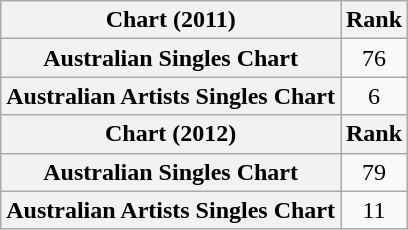<table class="wikitable sortable plainrowheaders" border="1">
<tr>
<th scope="col">Chart (2011)</th>
<th scope="col">Rank</th>
</tr>
<tr>
<th scope="row">Australian Singles Chart</th>
<td style="text-align:center;">76</td>
</tr>
<tr>
<th scope="row">Australian Artists Singles Chart</th>
<td style="text-align:center;">6</td>
</tr>
<tr>
<th scope="col">Chart (2012)</th>
<th scope="col">Rank</th>
</tr>
<tr>
<th scope="row">Australian Singles Chart</th>
<td style="text-align:center;">79</td>
</tr>
<tr>
<th scope="row">Australian Artists Singles Chart</th>
<td style="text-align:center;">11</td>
</tr>
</table>
